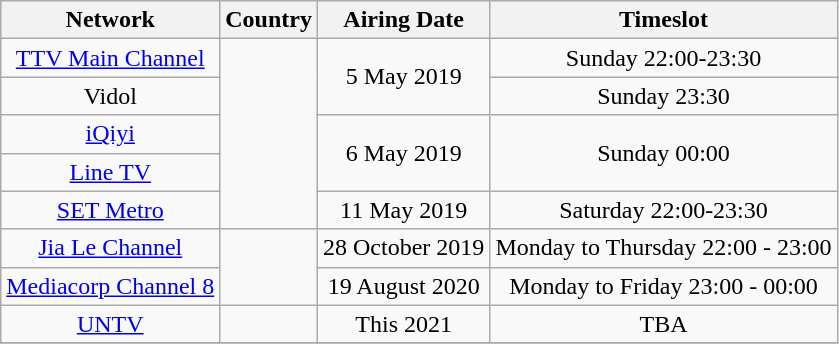<table class="wikitable" style="text-align:center">
<tr>
<th>Network</th>
<th>Country</th>
<th>Airing Date</th>
<th>Timeslot</th>
</tr>
<tr>
<td style="text-align: center;"><a href='#'>TTV Main Channel</a></td>
<td rowspan="5"></td>
<td rowspan="2" style="text-align: center;">5 May 2019</td>
<td style="text-align: center;">Sunday 22:00-23:30</td>
</tr>
<tr>
<td style="text-align: center;">Vidol</td>
<td style="text-align: center;">Sunday 23:30</td>
</tr>
<tr>
<td style="text-align: center;"><a href='#'>iQiyi</a></td>
<td rowspan="2" style="text-align: center;">6 May 2019</td>
<td rowspan="2" style="text-align: center;">Sunday 00:00</td>
</tr>
<tr>
<td><a href='#'>Line TV</a></td>
</tr>
<tr>
<td style="text-align: center;"><a href='#'>SET Metro</a></td>
<td style="text-align: center;">11 May 2019</td>
<td style="text-align: center;">Saturday 22:00-23:30</td>
</tr>
<tr>
<td style="text-align: center;"><a href='#'>Jia Le Channel</a></td>
<td rowspan="2"></td>
<td style="text-align: center;">28 October 2019</td>
<td style="text-align: center;">Monday to Thursday 22:00 - 23:00</td>
</tr>
<tr>
<td style="text-align: center;"><a href='#'>Mediacorp Channel 8</a></td>
<td style="text-align: center;">19 August 2020</td>
<td style="text-align: center;">Monday to Friday 23:00 - 00:00</td>
</tr>
<tr>
<td style="text-align: center;"><a href='#'>UNTV</a></td>
<td></td>
<td style="text-align: center;">This 2021</td>
<td style="text-align: center;">TBA</td>
</tr>
<tr>
</tr>
</table>
